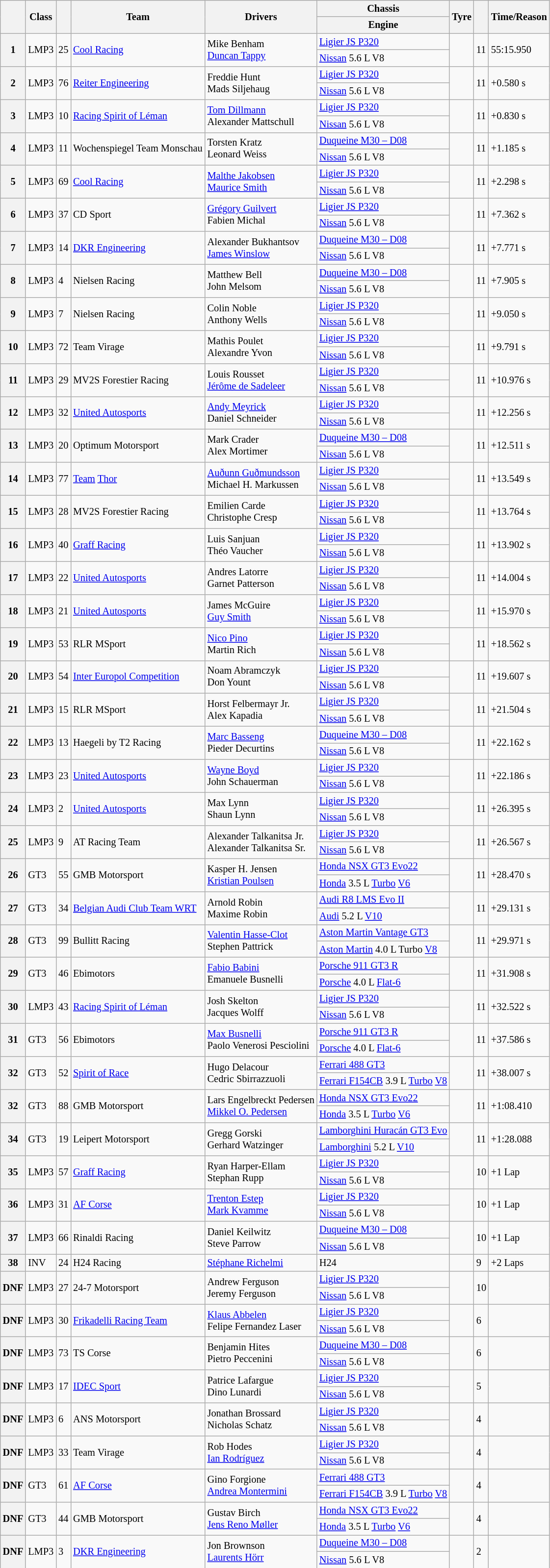<table class="wikitable" style="font-size: 85%;">
<tr>
<th rowspan="2"></th>
<th rowspan="2">Class</th>
<th rowspan="2"></th>
<th rowspan="2">Team</th>
<th rowspan="2">Drivers</th>
<th scope="col">Chassis</th>
<th rowspan="2">Tyre</th>
<th rowspan="2"></th>
<th rowspan="2">Time/Reason</th>
</tr>
<tr>
<th scope="col">Engine</th>
</tr>
<tr>
<th rowspan="2">1</th>
<td rowspan="2">LMP3</td>
<td rowspan="2">25</td>
<td rowspan="2"> <a href='#'>Cool Racing</a></td>
<td rowspan="2"> Mike Benham<br> <a href='#'>Duncan Tappy</a></td>
<td><a href='#'>Ligier JS P320</a></td>
<td rowspan="2"></td>
<td rowspan="2">11</td>
<td rowspan="2">55:15.950</td>
</tr>
<tr>
<td><a href='#'>Nissan</a> 5.6 L V8</td>
</tr>
<tr>
<th rowspan="2">2</th>
<td rowspan="2">LMP3</td>
<td rowspan="2">76</td>
<td rowspan="2"> <a href='#'>Reiter Engineering</a></td>
<td rowspan="2"> Freddie Hunt<br> Mads Siljehaug</td>
<td><a href='#'>Ligier JS P320</a></td>
<td rowspan="2"></td>
<td rowspan="2">11</td>
<td rowspan="2">+0.580 s</td>
</tr>
<tr>
<td><a href='#'>Nissan</a> 5.6 L V8</td>
</tr>
<tr>
<th rowspan="2">3</th>
<td rowspan="2">LMP3</td>
<td rowspan="2">10</td>
<td rowspan="2"> <a href='#'>Racing Spirit of Léman</a></td>
<td rowspan="2"> <a href='#'>Tom Dillmann</a><br> Alexander Mattschull</td>
<td><a href='#'>Ligier JS P320</a></td>
<td rowspan="2"></td>
<td rowspan="2">11</td>
<td rowspan="2">+0.830 s</td>
</tr>
<tr>
<td><a href='#'>Nissan</a> 5.6 L V8</td>
</tr>
<tr>
<th rowspan="2">4</th>
<td rowspan="2">LMP3</td>
<td rowspan="2">11</td>
<td rowspan="2"> Wochenspiegel Team Monschau</td>
<td rowspan="2"> Torsten Kratz<br> Leonard Weiss</td>
<td><a href='#'>Duqueine M30 – D08</a></td>
<td rowspan="2"></td>
<td rowspan="2">11</td>
<td rowspan="2">+1.185 s</td>
</tr>
<tr>
<td><a href='#'>Nissan</a> 5.6 L V8</td>
</tr>
<tr>
<th rowspan="2">5</th>
<td rowspan="2">LMP3</td>
<td rowspan="2">69</td>
<td rowspan="2"> <a href='#'>Cool Racing</a></td>
<td rowspan="2"> <a href='#'>Malthe Jakobsen</a><br> <a href='#'>Maurice Smith</a></td>
<td><a href='#'>Ligier JS P320</a></td>
<td rowspan="2"></td>
<td rowspan="2">11</td>
<td rowspan="2">+2.298 s</td>
</tr>
<tr>
<td><a href='#'>Nissan</a> 5.6 L V8</td>
</tr>
<tr>
<th rowspan="2">6</th>
<td rowspan="2">LMP3</td>
<td rowspan="2">37</td>
<td rowspan="2"> CD Sport</td>
<td rowspan="2"> <a href='#'>Grégory Guilvert</a><br> Fabien Michal</td>
<td><a href='#'>Ligier JS P320</a></td>
<td rowspan="2"></td>
<td rowspan="2">11</td>
<td rowspan="2">+7.362 s</td>
</tr>
<tr>
<td><a href='#'>Nissan</a> 5.6 L V8</td>
</tr>
<tr>
<th rowspan="2">7</th>
<td rowspan="2">LMP3</td>
<td rowspan="2">14</td>
<td rowspan="2"> <a href='#'>DKR Engineering</a></td>
<td rowspan="2"> Alexander Bukhantsov<br> <a href='#'>James Winslow</a></td>
<td><a href='#'>Duqueine M30 – D08</a></td>
<td rowspan="2"></td>
<td rowspan="2">11</td>
<td rowspan="2">+7.771 s</td>
</tr>
<tr>
<td><a href='#'>Nissan</a> 5.6 L V8</td>
</tr>
<tr>
<th rowspan="2">8</th>
<td rowspan="2">LMP3</td>
<td rowspan="2">4</td>
<td rowspan="2"> Nielsen Racing</td>
<td rowspan="2"> Matthew Bell<br> John Melsom</td>
<td><a href='#'>Duqueine M30 – D08</a></td>
<td rowspan="2"></td>
<td rowspan="2">11</td>
<td rowspan="2">+7.905 s</td>
</tr>
<tr>
<td><a href='#'>Nissan</a> 5.6 L V8</td>
</tr>
<tr>
<th rowspan="2">9</th>
<td rowspan="2">LMP3</td>
<td rowspan="2">7</td>
<td rowspan="2"> Nielsen Racing</td>
<td rowspan="2"> Colin Noble<br> Anthony Wells</td>
<td><a href='#'>Ligier JS P320</a></td>
<td rowspan="2"></td>
<td rowspan="2">11</td>
<td rowspan="2">+9.050 s</td>
</tr>
<tr>
<td><a href='#'>Nissan</a> 5.6 L V8</td>
</tr>
<tr>
<th rowspan="2">10</th>
<td rowspan="2">LMP3</td>
<td rowspan="2">72</td>
<td rowspan="2"> Team Virage</td>
<td rowspan="2"> Mathis Poulet<br> Alexandre Yvon</td>
<td><a href='#'>Ligier JS P320</a></td>
<td rowspan="2"></td>
<td rowspan="2">11</td>
<td rowspan="2">+9.791 s</td>
</tr>
<tr>
<td><a href='#'>Nissan</a> 5.6 L V8</td>
</tr>
<tr>
<th rowspan="2">11</th>
<td rowspan="2">LMP3</td>
<td rowspan="2">29</td>
<td rowspan="2"> MV2S Forestier Racing</td>
<td rowspan="2"> Louis Rousset<br> <a href='#'>Jérôme de Sadeleer</a></td>
<td><a href='#'>Ligier JS P320</a></td>
<td rowspan="2"></td>
<td rowspan="2">11</td>
<td rowspan="2">+10.976 s</td>
</tr>
<tr>
<td><a href='#'>Nissan</a> 5.6 L V8</td>
</tr>
<tr>
<th rowspan="2">12</th>
<td rowspan="2">LMP3</td>
<td rowspan="2">32</td>
<td rowspan="2"> <a href='#'>United Autosports</a></td>
<td rowspan="2"> <a href='#'>Andy Meyrick</a><br> Daniel Schneider</td>
<td><a href='#'>Ligier JS P320</a></td>
<td rowspan="2"></td>
<td rowspan="2">11</td>
<td rowspan="2">+12.256 s</td>
</tr>
<tr>
<td><a href='#'>Nissan</a> 5.6 L V8</td>
</tr>
<tr>
<th rowspan="2">13</th>
<td rowspan="2">LMP3</td>
<td rowspan="2">20</td>
<td rowspan="2"> Optimum Motorsport</td>
<td rowspan="2"> Mark Crader<br> Alex Mortimer</td>
<td><a href='#'>Duqueine M30 – D08</a></td>
<td rowspan="2"></td>
<td rowspan="2">11</td>
<td rowspan="2">+12.511 s</td>
</tr>
<tr>
<td><a href='#'>Nissan</a> 5.6 L V8</td>
</tr>
<tr>
<th rowspan="2">14</th>
<td rowspan="2">LMP3</td>
<td rowspan="2">77</td>
<td rowspan="2"> <a href='#'>Team</a> <a href='#'>Thor</a></td>
<td rowspan="2"> <a href='#'>Auðunn Guðmundsson</a><br> Michael H. Markussen</td>
<td><a href='#'>Ligier JS P320</a></td>
<td rowspan="2"></td>
<td rowspan="2">11</td>
<td rowspan="2">+13.549 s</td>
</tr>
<tr>
<td><a href='#'>Nissan</a> 5.6 L V8</td>
</tr>
<tr>
<th rowspan="2">15</th>
<td rowspan="2">LMP3</td>
<td rowspan="2">28</td>
<td rowspan="2"> MV2S Forestier Racing</td>
<td rowspan="2"> Emilien Carde<br> Christophe Cresp</td>
<td><a href='#'>Ligier JS P320</a></td>
<td rowspan="2"></td>
<td rowspan="2">11</td>
<td rowspan="2">+13.764 s</td>
</tr>
<tr>
<td><a href='#'>Nissan</a> 5.6 L V8</td>
</tr>
<tr>
<th rowspan="2">16</th>
<td rowspan="2">LMP3</td>
<td rowspan="2">40</td>
<td rowspan="2"> <a href='#'>Graff Racing</a></td>
<td rowspan="2"> Luis Sanjuan<br> Théo Vaucher</td>
<td><a href='#'>Ligier JS P320</a></td>
<td rowspan="2"></td>
<td rowspan="2">11</td>
<td rowspan="2">+13.902 s</td>
</tr>
<tr>
<td><a href='#'>Nissan</a> 5.6 L V8</td>
</tr>
<tr>
<th rowspan="2">17</th>
<td rowspan="2">LMP3</td>
<td rowspan="2">22</td>
<td rowspan="2"> <a href='#'>United Autosports</a></td>
<td rowspan="2"> Andres Latorre<br> Garnet Patterson</td>
<td><a href='#'>Ligier JS P320</a></td>
<td rowspan="2"></td>
<td rowspan="2">11</td>
<td rowspan="2">+14.004 s</td>
</tr>
<tr>
<td><a href='#'>Nissan</a> 5.6 L V8</td>
</tr>
<tr>
<th rowspan="2">18</th>
<td rowspan="2">LMP3</td>
<td rowspan="2">21</td>
<td rowspan="2"> <a href='#'>United Autosports</a></td>
<td rowspan="2"> James McGuire<br> <a href='#'>Guy Smith</a></td>
<td><a href='#'>Ligier JS P320</a></td>
<td rowspan="2"></td>
<td rowspan="2">11</td>
<td rowspan="2">+15.970 s</td>
</tr>
<tr>
<td><a href='#'>Nissan</a> 5.6 L V8</td>
</tr>
<tr>
<th rowspan="2">19</th>
<td rowspan="2">LMP3</td>
<td rowspan="2">53</td>
<td rowspan="2"> RLR MSport</td>
<td rowspan="2"> <a href='#'>Nico Pino</a><br> Martin Rich</td>
<td><a href='#'>Ligier JS P320</a></td>
<td rowspan="2"></td>
<td rowspan="2">11</td>
<td rowspan="2">+18.562 s</td>
</tr>
<tr>
<td><a href='#'>Nissan</a> 5.6 L V8</td>
</tr>
<tr>
<th rowspan="2">20</th>
<td rowspan="2">LMP3</td>
<td rowspan="2">54</td>
<td rowspan="2"> <a href='#'>Inter Europol Competition</a></td>
<td rowspan="2"> Noam Abramczyk<br> Don Yount</td>
<td><a href='#'>Ligier JS P320</a></td>
<td rowspan="2"></td>
<td rowspan="2">11</td>
<td rowspan="2">+19.607 s</td>
</tr>
<tr>
<td><a href='#'>Nissan</a> 5.6 L V8</td>
</tr>
<tr>
<th rowspan="2">21</th>
<td rowspan="2">LMP3</td>
<td rowspan="2">15</td>
<td rowspan="2"> RLR MSport</td>
<td rowspan="2"> Horst Felbermayr Jr.<br> Alex Kapadia</td>
<td><a href='#'>Ligier JS P320</a></td>
<td rowspan="2"></td>
<td rowspan="2">11</td>
<td rowspan="2">+21.504 s</td>
</tr>
<tr>
<td><a href='#'>Nissan</a> 5.6 L V8</td>
</tr>
<tr>
<th rowspan="2">22</th>
<td rowspan="2">LMP3</td>
<td rowspan="2">13</td>
<td rowspan="2"> Haegeli by T2 Racing</td>
<td rowspan="2"> <a href='#'>Marc Basseng</a><br> Pieder Decurtins</td>
<td><a href='#'>Duqueine M30 – D08</a></td>
<td rowspan="2"></td>
<td rowspan="2">11</td>
<td rowspan="2">+22.162 s</td>
</tr>
<tr>
<td><a href='#'>Nissan</a> 5.6 L V8</td>
</tr>
<tr>
<th rowspan="2">23</th>
<td rowspan="2">LMP3</td>
<td rowspan="2">23</td>
<td rowspan="2"> <a href='#'>United Autosports</a></td>
<td rowspan="2"> <a href='#'>Wayne Boyd</a><br> John Schauerman</td>
<td><a href='#'>Ligier JS P320</a></td>
<td rowspan="2"></td>
<td rowspan="2">11</td>
<td rowspan="2">+22.186 s</td>
</tr>
<tr>
<td><a href='#'>Nissan</a> 5.6 L V8</td>
</tr>
<tr>
<th rowspan="2">24</th>
<td rowspan="2">LMP3</td>
<td rowspan="2">2</td>
<td rowspan="2"> <a href='#'>United Autosports</a></td>
<td rowspan="2"> Max Lynn<br> Shaun Lynn</td>
<td><a href='#'>Ligier JS P320</a></td>
<td rowspan="2"></td>
<td rowspan="2">11</td>
<td rowspan="2">+26.395 s</td>
</tr>
<tr>
<td><a href='#'>Nissan</a> 5.6 L V8</td>
</tr>
<tr>
<th rowspan="2">25</th>
<td rowspan="2">LMP3</td>
<td rowspan="2">9</td>
<td rowspan="2"> AT Racing Team</td>
<td rowspan="2"> Alexander Talkanitsa Jr.<br> Alexander Talkanitsa Sr.</td>
<td><a href='#'>Ligier JS P320</a></td>
<td rowspan="2"></td>
<td rowspan="2">11</td>
<td rowspan="2">+26.567 s</td>
</tr>
<tr>
<td><a href='#'>Nissan</a> 5.6 L V8</td>
</tr>
<tr>
<th rowspan="2">26</th>
<td rowspan="2">GT3</td>
<td rowspan="2">55</td>
<td rowspan="2"> GMB Motorsport</td>
<td rowspan="2"> Kasper H. Jensen<br> <a href='#'>Kristian Poulsen</a></td>
<td><a href='#'>Honda NSX GT3 Evo22</a></td>
<td rowspan="2"></td>
<td rowspan="2">11</td>
<td rowspan="2">+28.470 s</td>
</tr>
<tr>
<td><a href='#'>Honda</a> 3.5 L <a href='#'>Turbo</a> <a href='#'>V6</a></td>
</tr>
<tr>
<th rowspan="2">27</th>
<td rowspan="2">GT3</td>
<td rowspan="2">34</td>
<td rowspan="2"> <a href='#'>Belgian Audi Club Team WRT</a></td>
<td rowspan="2"> Arnold Robin<br> Maxime Robin</td>
<td><a href='#'>Audi R8 LMS Evo II</a></td>
<td rowspan="2"></td>
<td rowspan="2">11</td>
<td rowspan="2">+29.131 s</td>
</tr>
<tr>
<td><a href='#'>Audi</a> 5.2 L <a href='#'>V10</a></td>
</tr>
<tr>
<th rowspan="2">28</th>
<td rowspan="2">GT3</td>
<td rowspan="2">99</td>
<td rowspan="2"> Bullitt Racing</td>
<td rowspan="2"> <a href='#'>Valentin Hasse-Clot</a><br> Stephen Pattrick</td>
<td><a href='#'>Aston Martin Vantage GT3</a></td>
<td rowspan="2"></td>
<td rowspan="2">11</td>
<td rowspan="2">+29.971 s</td>
</tr>
<tr>
<td><a href='#'>Aston Martin</a> 4.0 L Turbo <a href='#'>V8</a></td>
</tr>
<tr>
<th rowspan="2">29</th>
<td rowspan="2">GT3</td>
<td rowspan="2">46</td>
<td rowspan="2"> Ebimotors</td>
<td rowspan="2"> <a href='#'>Fabio Babini</a><br> Emanuele Busnelli</td>
<td><a href='#'>Porsche 911 GT3 R</a></td>
<td rowspan="2"></td>
<td rowspan="2">11</td>
<td rowspan="2">+31.908 s</td>
</tr>
<tr>
<td><a href='#'>Porsche</a> 4.0 L <a href='#'>Flat-6</a></td>
</tr>
<tr>
<th rowspan="2">30</th>
<td rowspan="2">LMP3</td>
<td rowspan="2">43</td>
<td rowspan="2"> <a href='#'>Racing Spirit of Léman</a></td>
<td rowspan="2"> Josh Skelton<br> Jacques Wolff</td>
<td><a href='#'>Ligier JS P320</a></td>
<td rowspan="2"></td>
<td rowspan="2">11</td>
<td rowspan="2">+32.522 s</td>
</tr>
<tr>
<td><a href='#'>Nissan</a> 5.6 L V8</td>
</tr>
<tr>
<th rowspan="2">31</th>
<td rowspan="2">GT3</td>
<td rowspan="2">56</td>
<td rowspan="2"> Ebimotors</td>
<td rowspan="2"> <a href='#'>Max Busnelli</a><br> Paolo Venerosi Pesciolini</td>
<td><a href='#'>Porsche 911 GT3 R</a></td>
<td rowspan="2"></td>
<td rowspan="2">11</td>
<td rowspan="2">+37.586 s</td>
</tr>
<tr>
<td><a href='#'>Porsche</a> 4.0 L <a href='#'>Flat-6</a></td>
</tr>
<tr>
<th rowspan="2">32</th>
<td rowspan="2">GT3</td>
<td rowspan="2">52</td>
<td rowspan="2"> <a href='#'>Spirit of Race</a></td>
<td rowspan="2"> Hugo Delacour<br> Cedric Sbirrazzuoli</td>
<td><a href='#'>Ferrari 488 GT3</a></td>
<td rowspan="2"></td>
<td rowspan="2">11</td>
<td rowspan="2">+38.007 s</td>
</tr>
<tr>
<td><a href='#'>Ferrari F154CB</a> 3.9 L <a href='#'>Turbo</a> <a href='#'>V8</a></td>
</tr>
<tr>
<th rowspan="2">32</th>
<td rowspan="2">GT3</td>
<td rowspan="2">88</td>
<td rowspan="2"> GMB Motorsport</td>
<td rowspan="2"> Lars Engelbreckt Pedersen<br> <a href='#'>Mikkel O. Pedersen</a></td>
<td><a href='#'>Honda NSX GT3 Evo22</a></td>
<td rowspan="2"></td>
<td rowspan="2">11</td>
<td rowspan="2">+1:08.410</td>
</tr>
<tr>
<td><a href='#'>Honda</a> 3.5 L <a href='#'>Turbo</a> <a href='#'>V6</a></td>
</tr>
<tr>
<th rowspan="2">34</th>
<td rowspan="2">GT3</td>
<td rowspan="2">19</td>
<td rowspan="2"> Leipert Motorsport</td>
<td rowspan="2"> Gregg Gorski<br> Gerhard Watzinger</td>
<td><a href='#'>Lamborghini Huracán GT3 Evo</a></td>
<td rowspan="2"></td>
<td rowspan="2">11</td>
<td rowspan="2">+1:28.088</td>
</tr>
<tr>
<td><a href='#'>Lamborghini</a> 5.2 L <a href='#'>V10</a></td>
</tr>
<tr>
<th rowspan="2">35</th>
<td rowspan="2">LMP3</td>
<td rowspan="2">57</td>
<td rowspan="2"> <a href='#'>Graff Racing</a></td>
<td rowspan="2"> Ryan Harper-Ellam<br> Stephan Rupp</td>
<td><a href='#'>Ligier JS P320</a></td>
<td rowspan="2"></td>
<td rowspan="2">10</td>
<td rowspan="2">+1 Lap</td>
</tr>
<tr>
<td><a href='#'>Nissan</a> 5.6 L V8</td>
</tr>
<tr>
<th rowspan="2">36</th>
<td rowspan="2">LMP3</td>
<td rowspan="2">31</td>
<td rowspan="2"> <a href='#'>AF Corse</a></td>
<td rowspan="2"> <a href='#'>Trenton Estep</a><br> <a href='#'>Mark Kvamme</a></td>
<td><a href='#'>Ligier JS P320</a></td>
<td rowspan="2"></td>
<td rowspan="2">10</td>
<td rowspan="2">+1 Lap</td>
</tr>
<tr>
<td><a href='#'>Nissan</a> 5.6 L V8</td>
</tr>
<tr>
<th rowspan="2">37</th>
<td rowspan="2">LMP3</td>
<td rowspan="2">66</td>
<td rowspan="2"> Rinaldi Racing</td>
<td rowspan="2"> Daniel Keilwitz<br> Steve Parrow</td>
<td><a href='#'>Duqueine M30 – D08</a></td>
<td rowspan="2"></td>
<td rowspan="2">10</td>
<td rowspan="2">+1 Lap</td>
</tr>
<tr>
<td><a href='#'>Nissan</a> 5.6 L V8</td>
</tr>
<tr>
<th>38</th>
<td>INV</td>
<td>24</td>
<td> H24 Racing</td>
<td> <a href='#'>Stéphane Richelmi</a></td>
<td>H24</td>
<td></td>
<td>9</td>
<td>+2 Laps</td>
</tr>
<tr>
<th rowspan="2">DNF</th>
<td rowspan="2">LMP3</td>
<td rowspan="2">27</td>
<td rowspan="2"> 24-7 Motorsport</td>
<td rowspan="2"> Andrew Ferguson<br> Jeremy Ferguson</td>
<td><a href='#'>Ligier JS P320</a></td>
<td rowspan="2"></td>
<td rowspan="2">10</td>
<td rowspan="2"></td>
</tr>
<tr>
<td><a href='#'>Nissan</a> 5.6 L V8</td>
</tr>
<tr>
<th rowspan="2">DNF</th>
<td rowspan="2">LMP3</td>
<td rowspan="2">30</td>
<td rowspan="2"> <a href='#'>Frikadelli Racing Team</a></td>
<td rowspan="2"> <a href='#'>Klaus Abbelen</a><br> Felipe Fernandez Laser</td>
<td><a href='#'>Ligier JS P320</a></td>
<td rowspan="2"></td>
<td rowspan="2">6</td>
<td rowspan="2"></td>
</tr>
<tr>
<td><a href='#'>Nissan</a> 5.6 L V8</td>
</tr>
<tr>
<th rowspan="2">DNF</th>
<td rowspan="2">LMP3</td>
<td rowspan="2">73</td>
<td rowspan="2"> TS Corse</td>
<td rowspan="2"> Benjamin Hites<br> Pietro Peccenini</td>
<td><a href='#'>Duqueine M30 – D08</a></td>
<td rowspan="2"></td>
<td rowspan="2">6</td>
<td rowspan="2"></td>
</tr>
<tr>
<td><a href='#'>Nissan</a> 5.6 L V8</td>
</tr>
<tr>
<th rowspan="2">DNF</th>
<td rowspan="2">LMP3</td>
<td rowspan="2">17</td>
<td rowspan="2"> <a href='#'>IDEC Sport</a></td>
<td rowspan="2"> Patrice Lafargue<br> Dino Lunardi</td>
<td><a href='#'>Ligier JS P320</a></td>
<td rowspan="2"></td>
<td rowspan="2">5</td>
<td rowspan="2"></td>
</tr>
<tr>
<td><a href='#'>Nissan</a> 5.6 L V8</td>
</tr>
<tr>
<th rowspan="2">DNF</th>
<td rowspan="2">LMP3</td>
<td rowspan="2">6</td>
<td rowspan="2"> ANS Motorsport</td>
<td rowspan="2"> Jonathan Brossard<br> Nicholas Schatz</td>
<td><a href='#'>Ligier JS P320</a></td>
<td rowspan="2"></td>
<td rowspan="2">4</td>
<td rowspan="2"></td>
</tr>
<tr>
<td><a href='#'>Nissan</a> 5.6 L V8</td>
</tr>
<tr>
<th rowspan="2">DNF</th>
<td rowspan="2">LMP3</td>
<td rowspan="2">33</td>
<td rowspan="2"> Team Virage</td>
<td rowspan="2"> Rob Hodes<br> <a href='#'>Ian Rodríguez</a></td>
<td><a href='#'>Ligier JS P320</a></td>
<td rowspan="2"></td>
<td rowspan="2">4</td>
<td rowspan="2"></td>
</tr>
<tr>
<td><a href='#'>Nissan</a> 5.6 L V8</td>
</tr>
<tr>
<th rowspan="2">DNF</th>
<td rowspan="2">GT3</td>
<td rowspan="2">61</td>
<td rowspan="2"> <a href='#'>AF Corse</a></td>
<td rowspan="2"> Gino Forgione<br> <a href='#'>Andrea Montermini</a></td>
<td><a href='#'>Ferrari 488 GT3</a></td>
<td rowspan="2"></td>
<td rowspan="2">4</td>
<td rowspan="2"></td>
</tr>
<tr>
<td><a href='#'>Ferrari F154CB</a> 3.9 L <a href='#'>Turbo</a> <a href='#'>V8</a></td>
</tr>
<tr>
<th rowspan="2">DNF</th>
<td rowspan="2">GT3</td>
<td rowspan="2">44</td>
<td rowspan="2"> GMB Motorsport</td>
<td rowspan="2"> Gustav Birch<br> <a href='#'>Jens Reno Møller</a></td>
<td><a href='#'>Honda NSX GT3 Evo22</a></td>
<td rowspan="2"></td>
<td rowspan="2">4</td>
<td rowspan="2"></td>
</tr>
<tr>
<td><a href='#'>Honda</a> 3.5 L <a href='#'>Turbo</a> <a href='#'>V6</a></td>
</tr>
<tr>
<th rowspan="2">DNF</th>
<td rowspan="2">LMP3</td>
<td rowspan="2">3</td>
<td rowspan="2"> <a href='#'>DKR Engineering</a></td>
<td rowspan="2"> Jon Brownson<br> <a href='#'>Laurents Hörr</a></td>
<td><a href='#'>Duqueine M30 – D08</a></td>
<td rowspan="2"></td>
<td rowspan="2">2</td>
<td rowspan="2"></td>
</tr>
<tr>
<td><a href='#'>Nissan</a> 5.6 L V8</td>
</tr>
</table>
